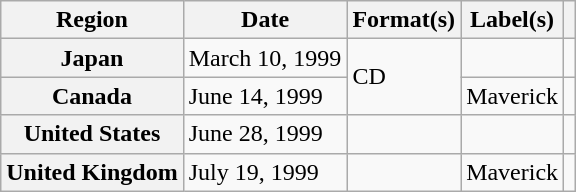<table class="wikitable plainrowheaders">
<tr>
<th scope="col">Region</th>
<th scope="col">Date</th>
<th scope="col">Format(s)</th>
<th scope="col">Label(s)</th>
<th scope="col"></th>
</tr>
<tr>
<th scope="row">Japan</th>
<td>March 10, 1999</td>
<td rowspan="2">CD</td>
<td></td>
<td></td>
</tr>
<tr>
<th scope="row">Canada</th>
<td>June 14, 1999</td>
<td>Maverick</td>
<td></td>
</tr>
<tr>
<th scope="row">United States</th>
<td>June 28, 1999</td>
<td></td>
<td></td>
<td></td>
</tr>
<tr>
<th scope="row">United Kingdom</th>
<td>July 19, 1999</td>
<td></td>
<td>Maverick</td>
<td></td>
</tr>
</table>
